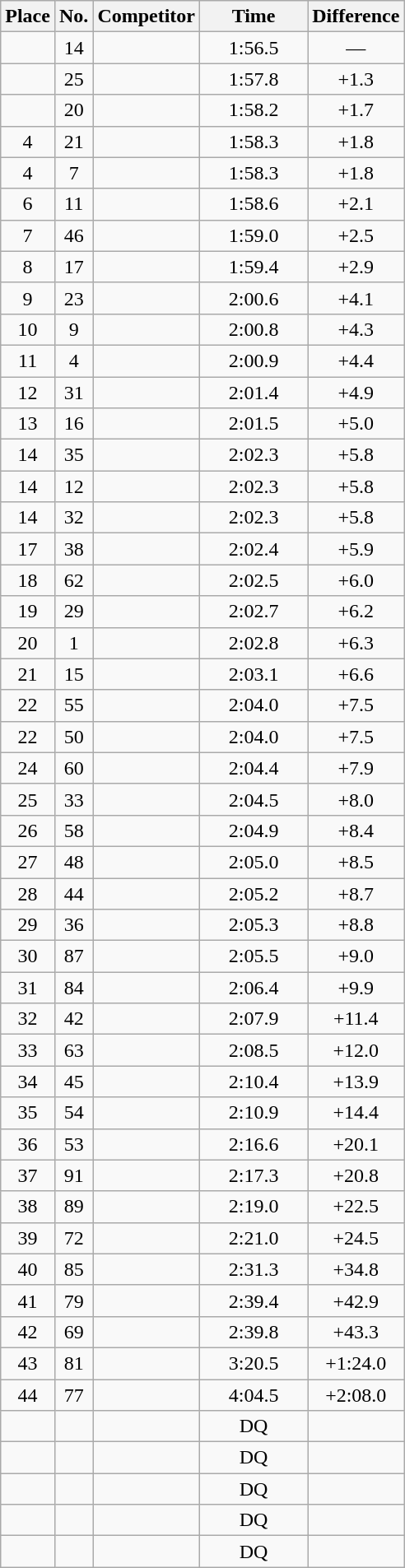<table class=wikitable style="text-align:center">
<tr>
<th>Place</th>
<th>No.</th>
<th>Competitor</th>
<th width=80>Time</th>
<th>Difference</th>
</tr>
<tr>
<td></td>
<td>14</td>
<td align=left></td>
<td>1:56.5</td>
<td>—</td>
</tr>
<tr>
<td></td>
<td>25</td>
<td align=left></td>
<td>1:57.8</td>
<td>+1.3</td>
</tr>
<tr>
<td></td>
<td>20</td>
<td align=left></td>
<td>1:58.2</td>
<td>+1.7</td>
</tr>
<tr>
<td>4</td>
<td>21</td>
<td align=left></td>
<td>1:58.3</td>
<td>+1.8</td>
</tr>
<tr>
<td>4</td>
<td>7</td>
<td align=left></td>
<td>1:58.3</td>
<td>+1.8</td>
</tr>
<tr>
<td>6</td>
<td>11</td>
<td align=left></td>
<td>1:58.6</td>
<td>+2.1</td>
</tr>
<tr>
<td>7</td>
<td>46</td>
<td align=left></td>
<td>1:59.0</td>
<td>+2.5</td>
</tr>
<tr>
<td>8</td>
<td>17</td>
<td align=left></td>
<td>1:59.4</td>
<td>+2.9</td>
</tr>
<tr>
<td>9</td>
<td>23</td>
<td align=left></td>
<td>2:00.6</td>
<td>+4.1</td>
</tr>
<tr>
<td>10</td>
<td>9</td>
<td align=left></td>
<td>2:00.8</td>
<td>+4.3</td>
</tr>
<tr>
<td>11</td>
<td>4</td>
<td align=left></td>
<td>2:00.9</td>
<td>+4.4</td>
</tr>
<tr>
<td>12</td>
<td>31</td>
<td align=left></td>
<td>2:01.4</td>
<td>+4.9</td>
</tr>
<tr>
<td>13</td>
<td>16</td>
<td align=left></td>
<td>2:01.5</td>
<td>+5.0</td>
</tr>
<tr>
<td>14</td>
<td>35</td>
<td align=left></td>
<td>2:02.3</td>
<td>+5.8</td>
</tr>
<tr>
<td>14</td>
<td>12</td>
<td align=left></td>
<td>2:02.3</td>
<td>+5.8</td>
</tr>
<tr>
<td>14</td>
<td>32</td>
<td align=left></td>
<td>2:02.3</td>
<td>+5.8</td>
</tr>
<tr>
<td>17</td>
<td>38</td>
<td align=left></td>
<td>2:02.4</td>
<td>+5.9</td>
</tr>
<tr>
<td>18</td>
<td>62</td>
<td align=left></td>
<td>2:02.5</td>
<td>+6.0</td>
</tr>
<tr>
<td>19</td>
<td>29</td>
<td align=left></td>
<td>2:02.7</td>
<td>+6.2</td>
</tr>
<tr>
<td>20</td>
<td>1</td>
<td align=left></td>
<td>2:02.8</td>
<td>+6.3</td>
</tr>
<tr>
<td>21</td>
<td>15</td>
<td align=left></td>
<td>2:03.1</td>
<td>+6.6</td>
</tr>
<tr>
<td>22</td>
<td>55</td>
<td align=left></td>
<td>2:04.0</td>
<td>+7.5</td>
</tr>
<tr>
<td>22</td>
<td>50</td>
<td align=left></td>
<td>2:04.0</td>
<td>+7.5</td>
</tr>
<tr>
<td>24</td>
<td>60</td>
<td align=left></td>
<td>2:04.4</td>
<td>+7.9</td>
</tr>
<tr>
<td>25</td>
<td>33</td>
<td align=left></td>
<td>2:04.5</td>
<td>+8.0</td>
</tr>
<tr>
<td>26</td>
<td>58</td>
<td align=left></td>
<td>2:04.9</td>
<td>+8.4</td>
</tr>
<tr>
<td>27</td>
<td>48</td>
<td align=left></td>
<td>2:05.0</td>
<td>+8.5</td>
</tr>
<tr>
<td>28</td>
<td>44</td>
<td align=left></td>
<td>2:05.2</td>
<td>+8.7</td>
</tr>
<tr>
<td>29</td>
<td>36</td>
<td align=left></td>
<td>2:05.3</td>
<td>+8.8</td>
</tr>
<tr>
<td>30</td>
<td>87</td>
<td align=left></td>
<td>2:05.5</td>
<td>+9.0</td>
</tr>
<tr>
<td>31</td>
<td>84</td>
<td align=left></td>
<td>2:06.4</td>
<td>+9.9</td>
</tr>
<tr>
<td>32</td>
<td>42</td>
<td align=left></td>
<td>2:07.9</td>
<td>+11.4</td>
</tr>
<tr>
<td>33</td>
<td>63</td>
<td align=left></td>
<td>2:08.5</td>
<td>+12.0</td>
</tr>
<tr>
<td>34</td>
<td>45</td>
<td align=left></td>
<td>2:10.4</td>
<td>+13.9</td>
</tr>
<tr>
<td>35</td>
<td>54</td>
<td align=left></td>
<td>2:10.9</td>
<td>+14.4</td>
</tr>
<tr>
<td>36</td>
<td>53</td>
<td align=left></td>
<td>2:16.6</td>
<td>+20.1</td>
</tr>
<tr>
<td>37</td>
<td>91</td>
<td align=left></td>
<td>2:17.3</td>
<td>+20.8</td>
</tr>
<tr>
<td>38</td>
<td>89</td>
<td align=left></td>
<td>2:19.0</td>
<td>+22.5</td>
</tr>
<tr>
<td>39</td>
<td>72</td>
<td align=left></td>
<td>2:21.0</td>
<td>+24.5</td>
</tr>
<tr>
<td>40</td>
<td>85</td>
<td align=left></td>
<td>2:31.3</td>
<td>+34.8</td>
</tr>
<tr>
<td>41</td>
<td>79</td>
<td align=left></td>
<td>2:39.4</td>
<td>+42.9</td>
</tr>
<tr>
<td>42</td>
<td>69</td>
<td align=left></td>
<td>2:39.8</td>
<td>+43.3</td>
</tr>
<tr>
<td>43</td>
<td>81</td>
<td align=left></td>
<td>3:20.5</td>
<td>+1:24.0</td>
</tr>
<tr>
<td>44</td>
<td>77</td>
<td align=left></td>
<td>4:04.5</td>
<td>+2:08.0</td>
</tr>
<tr>
<td></td>
<td></td>
<td align=left></td>
<td>DQ</td>
<td></td>
</tr>
<tr>
<td></td>
<td></td>
<td align=left></td>
<td>DQ</td>
<td></td>
</tr>
<tr>
<td></td>
<td></td>
<td align=left></td>
<td>DQ</td>
<td></td>
</tr>
<tr>
<td></td>
<td></td>
<td align=left></td>
<td>DQ</td>
<td></td>
</tr>
<tr>
<td></td>
<td></td>
<td align=left></td>
<td>DQ</td>
<td></td>
</tr>
</table>
